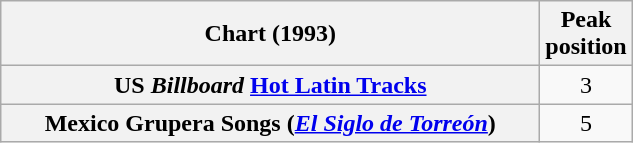<table class="wikitable sortable plainrowheaders">
<tr>
<th style="width: 22em">Chart (1993)</th>
<th>Peak<br>position</th>
</tr>
<tr>
<th scope=row>US <em>Billboard</em> <a href='#'>Hot Latin Tracks</a></th>
<td style="text-align:center;">3</td>
</tr>
<tr>
<th scope=row>Mexico Grupera Songs (<em><a href='#'>El Siglo de Torreón</a></em>)</th>
<td style="text-align:center;">5</td>
</tr>
</table>
